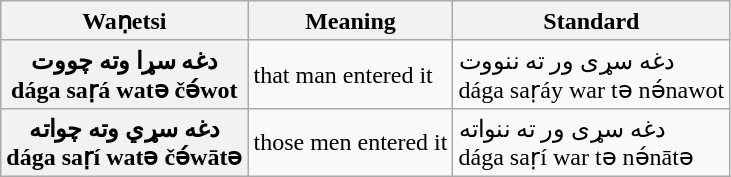<table class="wikitable">
<tr>
<th>Waṇetsi</th>
<th>Meaning</th>
<th>Standard</th>
</tr>
<tr>
<th>دغه سړا وته چووت<br>dága saṛá watə čə́wot</th>
<td>that man entered it</td>
<td>دغه سړی ور ته ننووت<br>dága saṛáy war tə nə́nawot</td>
</tr>
<tr>
<th>دغه سړي وته چواته<br>dága saṛí watə čə́wātə</th>
<td>those men entered it</td>
<td>دغه سړی ور ته ننواته<br>dága saṛí war tə nə́nātə</td>
</tr>
</table>
